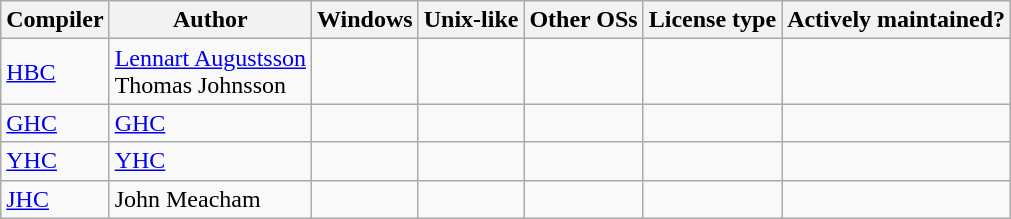<table class="wikitable sortable">
<tr>
<th>Compiler</th>
<th>Author</th>
<th>Windows</th>
<th>Unix-like</th>
<th>Other OSs</th>
<th>License type</th>
<th>Actively maintained?</th>
</tr>
<tr>
<td><a href='#'>HBC</a></td>
<td><a href='#'>Lennart Augustsson</a><br>Thomas Johnsson</td>
<td></td>
<td></td>
<td></td>
<td></td>
<td></td>
</tr>
<tr>
<td><a href='#'>GHC</a></td>
<td><a href='#'>GHC</a></td>
<td></td>
<td></td>
<td></td>
<td></td>
<td></td>
</tr>
<tr>
<td><a href='#'>YHC</a></td>
<td><a href='#'>YHC</a></td>
<td></td>
<td></td>
<td></td>
<td></td>
<td></td>
</tr>
<tr>
<td><a href='#'>JHC</a></td>
<td>John Meacham</td>
<td></td>
<td></td>
<td></td>
<td></td>
<td></td>
</tr>
</table>
